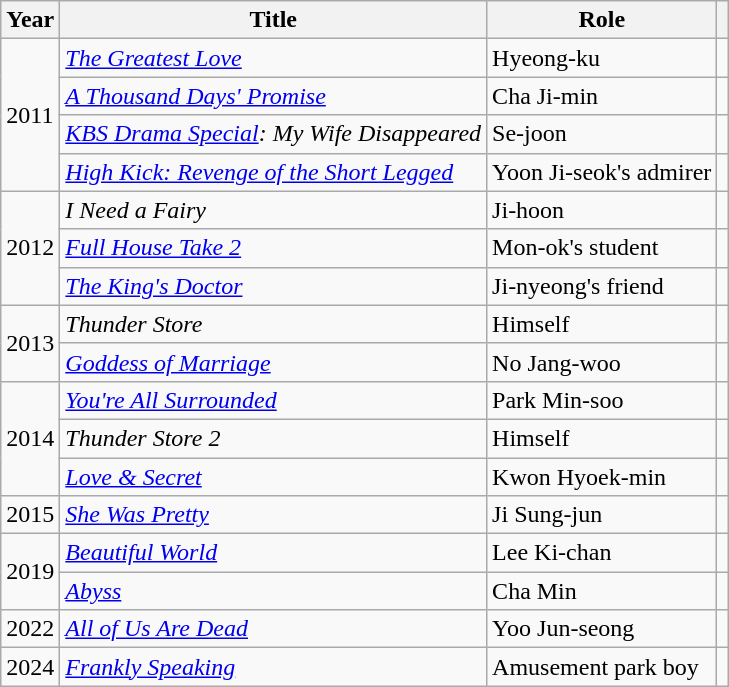<table class="wikitable">
<tr>
<th>Year</th>
<th>Title</th>
<th>Role</th>
<th></th>
</tr>
<tr>
<td rowspan=4>2011</td>
<td><em><a href='#'>The Greatest Love</a></em></td>
<td>Hyeong-ku</td>
<td></td>
</tr>
<tr>
<td><em><a href='#'>A Thousand Days' Promise</a></em></td>
<td>Cha Ji-min</td>
<td></td>
</tr>
<tr>
<td><em><a href='#'>KBS Drama Special</a>: My Wife Disappeared</em></td>
<td>Se-joon</td>
<td></td>
</tr>
<tr>
<td><em><a href='#'>High Kick: Revenge of the Short Legged</a></em></td>
<td>Yoon Ji-seok's admirer</td>
<td></td>
</tr>
<tr>
<td rowspan=3>2012</td>
<td><em>I Need a Fairy</em></td>
<td>Ji-hoon</td>
<td></td>
</tr>
<tr>
<td><em><a href='#'>Full House Take 2</a></em></td>
<td>Mon-ok's student</td>
<td></td>
</tr>
<tr>
<td><em><a href='#'>The King's Doctor</a></em></td>
<td>Ji-nyeong's friend</td>
<td></td>
</tr>
<tr>
<td rowspan=2>2013</td>
<td><em>Thunder Store</em></td>
<td>Himself</td>
<td></td>
</tr>
<tr>
<td><em><a href='#'>Goddess of Marriage</a></em></td>
<td>No Jang-woo</td>
<td></td>
</tr>
<tr>
<td rowspan=3>2014</td>
<td><em><a href='#'>You're All Surrounded</a></em></td>
<td>Park Min-soo</td>
<td></td>
</tr>
<tr>
<td><em>Thunder Store 2</em></td>
<td>Himself</td>
<td></td>
</tr>
<tr>
<td><em><a href='#'>Love & Secret</a></em></td>
<td>Kwon Hyoek-min</td>
<td></td>
</tr>
<tr>
<td>2015</td>
<td><em><a href='#'>She Was Pretty</a></em></td>
<td>Ji Sung-jun</td>
<td></td>
</tr>
<tr>
<td rowspan=2>2019</td>
<td><em><a href='#'>Beautiful World</a></em></td>
<td>Lee Ki-chan</td>
<td></td>
</tr>
<tr>
<td><em><a href='#'>Abyss</a></em></td>
<td>Cha Min</td>
<td></td>
</tr>
<tr>
<td>2022</td>
<td><em><a href='#'>All of Us Are Dead</a></em></td>
<td>Yoo Jun-seong</td>
<td></td>
</tr>
<tr>
<td>2024</td>
<td><em><a href='#'>Frankly Speaking</a></em></td>
<td>Amusement park boy</td>
<td></td>
</tr>
</table>
